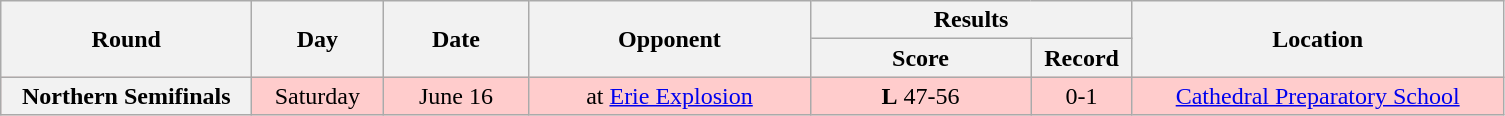<table class="wikitable">
<tr>
<th rowspan="2" width="160">Round</th>
<th rowspan="2" width="80">Day</th>
<th rowspan="2" width="90">Date</th>
<th rowspan="2" width="180">Opponent</th>
<th colspan="2" width="200">Results</th>
<th rowspan="2" width="240">Location</th>
</tr>
<tr>
<th width="140">Score</th>
<th width="60">Record</th>
</tr>
<tr align="center" bgcolor="#FFCCCC">
<th>Northern Semifinals</th>
<td>Saturday</td>
<td>June 16</td>
<td>at <a href='#'>Erie Explosion</a></td>
<td><strong>L</strong> 47-56</td>
<td>0-1</td>
<td><a href='#'>Cathedral Preparatory School</a></td>
</tr>
</table>
